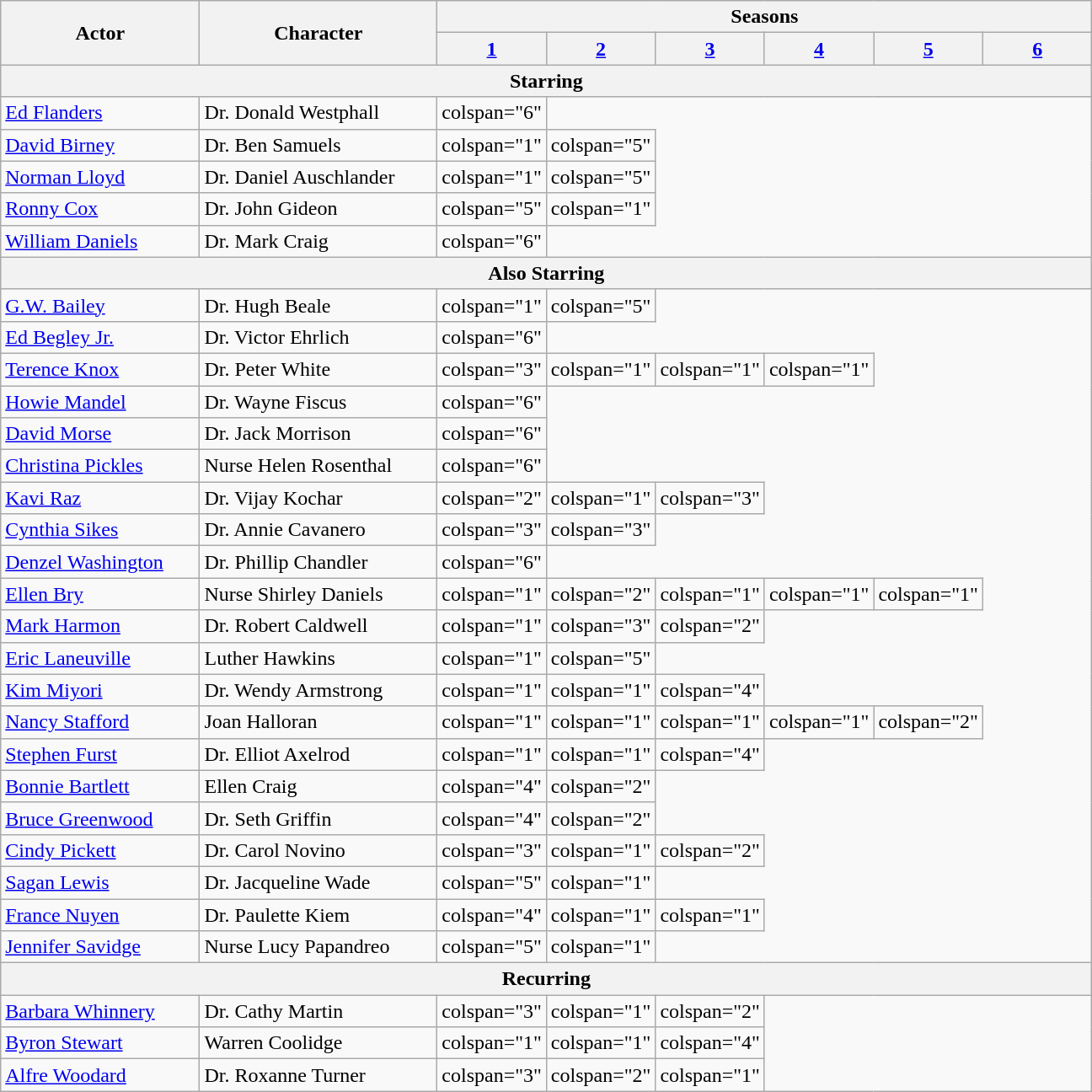<table class="wikitable plainrowheaders">
<tr>
<th scope="col" rowspan="2">Actor</th>
<th scope="col" rowspan="2">Character</th>
<th scope="col" colspan="6">Seasons</th>
</tr>
<tr>
<th scope="col" style="width:10%;"><a href='#'>1</a></th>
<th scope="col" style="width:10%;"><a href='#'>2</a></th>
<th scope="col" style="width:10%;"><a href='#'>3</a></th>
<th scope="col" style="width:10%;"><a href='#'>4</a></th>
<th scope="col" style="width:10%;"><a href='#'>5</a></th>
<th scope="col" style="width:10%;"><a href='#'>6</a></th>
</tr>
<tr>
<th scope="col" colspan="8">Starring</th>
</tr>
<tr>
<td><a href='#'>Ed Flanders</a></td>
<td>Dr. Donald Westphall</td>
<td>colspan="6" </td>
</tr>
<tr>
<td><a href='#'>David Birney</a></td>
<td>Dr. Ben Samuels</td>
<td>colspan="1" </td>
<td>colspan="5" </td>
</tr>
<tr>
<td><a href='#'>Norman Lloyd</a></td>
<td>Dr. Daniel Auschlander</td>
<td>colspan="1" </td>
<td>colspan="5" </td>
</tr>
<tr>
<td><a href='#'>Ronny Cox</a></td>
<td>Dr. John Gideon</td>
<td>colspan="5" </td>
<td>colspan="1" </td>
</tr>
<tr>
<td><a href='#'>William Daniels</a></td>
<td>Dr. Mark Craig</td>
<td>colspan="6" </td>
</tr>
<tr>
<th scope="col" colspan="8">Also Starring</th>
</tr>
<tr>
<td><a href='#'>G.W. Bailey</a></td>
<td>Dr. Hugh Beale</td>
<td>colspan="1" </td>
<td>colspan="5" </td>
</tr>
<tr>
<td><a href='#'>Ed Begley Jr.</a></td>
<td>Dr. Victor Ehrlich</td>
<td>colspan="6" </td>
</tr>
<tr>
<td><a href='#'>Terence Knox</a></td>
<td>Dr. Peter White</td>
<td>colspan="3" </td>
<td>colspan="1" </td>
<td>colspan="1" </td>
<td>colspan="1" </td>
</tr>
<tr>
<td><a href='#'>Howie Mandel</a></td>
<td>Dr. Wayne Fiscus</td>
<td>colspan="6" </td>
</tr>
<tr>
<td><a href='#'>David Morse</a></td>
<td>Dr. Jack Morrison</td>
<td>colspan="6" </td>
</tr>
<tr>
<td><a href='#'>Christina Pickles</a></td>
<td>Nurse Helen Rosenthal</td>
<td>colspan="6" </td>
</tr>
<tr>
<td><a href='#'>Kavi Raz</a></td>
<td>Dr. Vijay Kochar</td>
<td>colspan="2" </td>
<td>colspan="1" </td>
<td>colspan="3" </td>
</tr>
<tr>
<td><a href='#'>Cynthia Sikes</a></td>
<td>Dr. Annie Cavanero</td>
<td>colspan="3" </td>
<td>colspan="3" </td>
</tr>
<tr>
<td><a href='#'>Denzel Washington</a></td>
<td>Dr. Phillip Chandler</td>
<td>colspan="6" </td>
</tr>
<tr>
<td><a href='#'>Ellen Bry</a></td>
<td>Nurse Shirley Daniels</td>
<td>colspan="1" </td>
<td>colspan="2" </td>
<td>colspan="1" </td>
<td>colspan="1" </td>
<td>colspan="1" </td>
</tr>
<tr>
<td><a href='#'>Mark Harmon</a></td>
<td>Dr. Robert Caldwell</td>
<td>colspan="1" </td>
<td>colspan="3" </td>
<td>colspan="2" </td>
</tr>
<tr>
<td><a href='#'>Eric Laneuville</a></td>
<td>Luther Hawkins</td>
<td>colspan="1" </td>
<td>colspan="5" </td>
</tr>
<tr>
<td><a href='#'>Kim Miyori</a></td>
<td>Dr. Wendy Armstrong</td>
<td>colspan="1" </td>
<td>colspan="1" </td>
<td>colspan="4" </td>
</tr>
<tr>
<td><a href='#'>Nancy Stafford</a></td>
<td>Joan Halloran</td>
<td>colspan="1" </td>
<td>colspan="1" </td>
<td>colspan="1" </td>
<td>colspan="1" </td>
<td>colspan="2" </td>
</tr>
<tr>
<td><a href='#'>Stephen Furst</a></td>
<td>Dr. Elliot Axelrod</td>
<td>colspan="1" </td>
<td>colspan="1" </td>
<td>colspan="4" </td>
</tr>
<tr>
<td><a href='#'>Bonnie Bartlett</a></td>
<td>Ellen Craig</td>
<td>colspan="4" </td>
<td>colspan="2" </td>
</tr>
<tr>
<td><a href='#'>Bruce Greenwood</a></td>
<td>Dr. Seth Griffin</td>
<td>colspan="4" </td>
<td>colspan="2" </td>
</tr>
<tr>
<td><a href='#'>Cindy Pickett</a></td>
<td>Dr. Carol Novino</td>
<td>colspan="3" </td>
<td>colspan="1" </td>
<td>colspan="2" </td>
</tr>
<tr>
<td><a href='#'>Sagan Lewis</a></td>
<td>Dr. Jacqueline Wade</td>
<td>colspan="5" </td>
<td>colspan="1" </td>
</tr>
<tr>
<td><a href='#'>France Nuyen</a></td>
<td>Dr. Paulette Kiem</td>
<td>colspan="4" </td>
<td>colspan="1" </td>
<td>colspan="1" </td>
</tr>
<tr>
<td><a href='#'>Jennifer Savidge</a></td>
<td>Nurse Lucy Papandreo</td>
<td>colspan="5" </td>
<td>colspan="1" </td>
</tr>
<tr>
<th scope="col" colspan="8">Recurring</th>
</tr>
<tr>
<td><a href='#'>Barbara Whinnery</a></td>
<td>Dr. Cathy Martin</td>
<td>colspan="3" </td>
<td>colspan="1" </td>
<td>colspan="2" </td>
</tr>
<tr>
<td><a href='#'>Byron Stewart</a></td>
<td>Warren Coolidge</td>
<td>colspan="1" </td>
<td>colspan="1" </td>
<td>colspan="4" </td>
</tr>
<tr>
<td><a href='#'>Alfre Woodard</a></td>
<td>Dr. Roxanne Turner</td>
<td>colspan="3" </td>
<td>colspan="2" </td>
<td>colspan="1" </td>
</tr>
</table>
